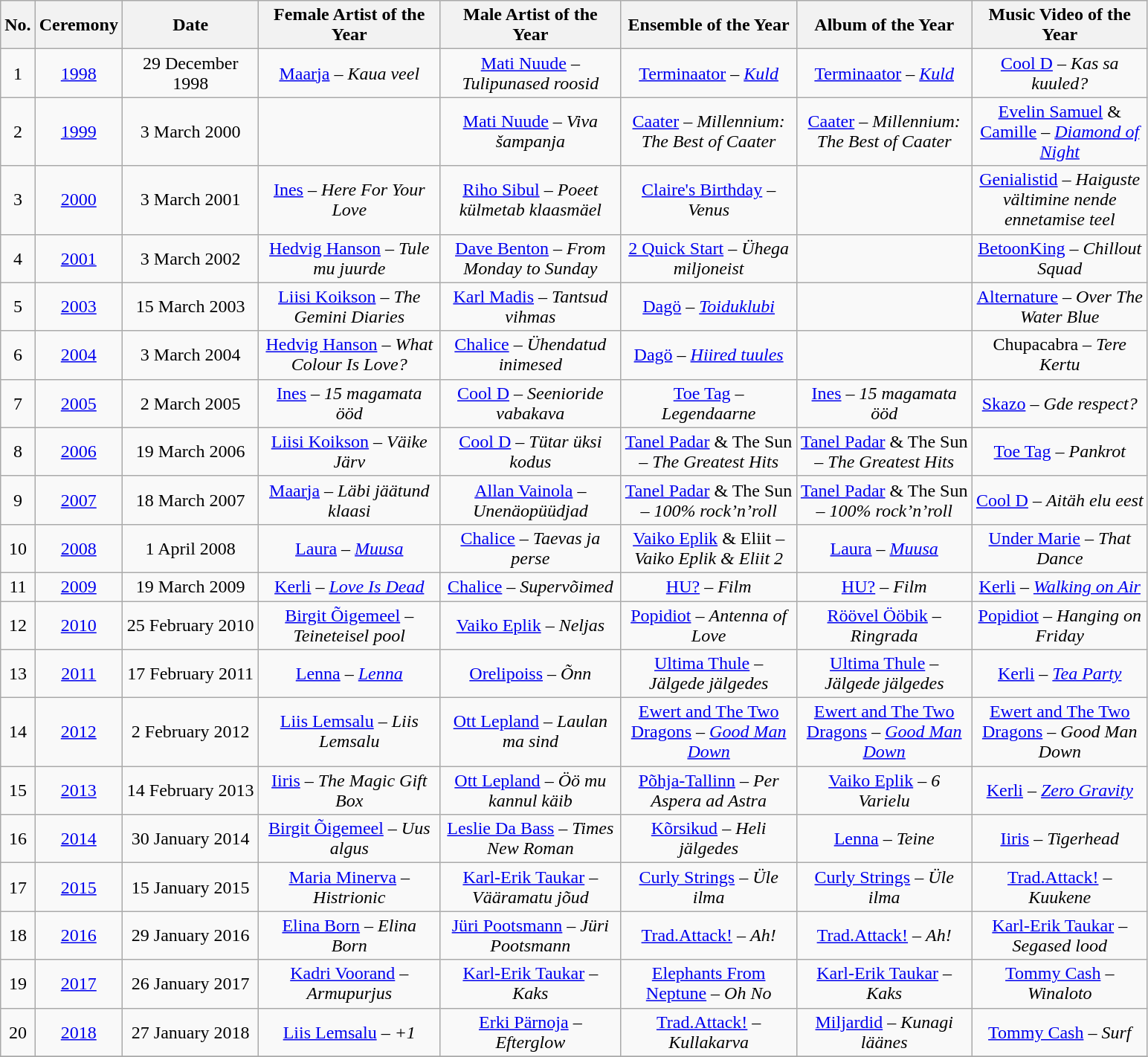<table class="wikitable" style="text-align: center">
<tr>
<th style="width:5px;">No.</th>
<th style="width:10px;">Ceremony</th>
<th style="width:115px;">Date</th>
<th style="width:155px;">Female Artist of the Year</th>
<th style="width:155px;">Male Artist of the Year</th>
<th style="width:150px;">Ensemble of the Year</th>
<th style="width:150px;">Album of the Year</th>
<th style="width:150px;">Music Video of the Year</th>
</tr>
<tr>
<td>1</td>
<td><a href='#'>1998</a></td>
<td>29 December 1998</td>
<td><a href='#'>Maarja</a> – <em>Kaua veel</em></td>
<td><a href='#'>Mati Nuude</a> – <em>Tulipunased roosid</em></td>
<td><a href='#'>Terminaator</a> – <em><a href='#'>Kuld</a></em></td>
<td><a href='#'>Terminaator</a> – <em><a href='#'>Kuld</a></em></td>
<td><a href='#'>Cool D</a> – <em>Kas sa kuuled?</em></td>
</tr>
<tr>
<td>2</td>
<td><a href='#'>1999</a></td>
<td>3 March 2000</td>
<td></td>
<td><a href='#'>Mati Nuude</a> – <em>Viva šampanja</em></td>
<td><a href='#'>Caater</a> – <em>Millennium: The Best of Caater</em></td>
<td><a href='#'>Caater</a> – <em>Millennium: The Best of Caater</em></td>
<td><a href='#'>Evelin Samuel</a> & <a href='#'>Camille</a> – <em><a href='#'>Diamond of Night</a></em></td>
</tr>
<tr>
<td>3</td>
<td><a href='#'>2000</a></td>
<td>3 March 2001</td>
<td><a href='#'>Ines</a> – <em>Here For Your Love</em></td>
<td><a href='#'>Riho Sibul</a> – <em>Poeet külmetab klaasmäel</em></td>
<td><a href='#'>Claire's Birthday</a> – <em>Venus</em></td>
<td></td>
<td><a href='#'>Genialistid</a> – <em>Haiguste vältimine nende ennetamise teel</em></td>
</tr>
<tr>
<td>4</td>
<td><a href='#'>2001</a></td>
<td>3 March 2002</td>
<td><a href='#'>Hedvig Hanson</a> – <em>Tule mu juurde</em></td>
<td><a href='#'>Dave Benton</a> – <em>From Monday to Sunday</em></td>
<td><a href='#'>2 Quick Start</a> – <em>Ühega miljoneist</em></td>
<td></td>
<td><a href='#'>BetoonKing</a> – <em>Chillout Squad</em></td>
</tr>
<tr>
<td>5</td>
<td><a href='#'>2003</a></td>
<td>15 March 2003</td>
<td><a href='#'>Liisi Koikson</a> – <em>The Gemini Diaries</em></td>
<td><a href='#'>Karl Madis</a> – <em>Tantsud vihmas</em></td>
<td><a href='#'>Dagö</a> – <em><a href='#'>Toiduklubi</a></em></td>
<td></td>
<td><a href='#'>Alternature</a> – <em>Over The Water Blue</em></td>
</tr>
<tr>
<td>6</td>
<td><a href='#'>2004</a></td>
<td>3 March 2004</td>
<td><a href='#'>Hedvig Hanson</a> – <em>What Colour Is Love?</em></td>
<td><a href='#'>Chalice</a> – <em>Ühendatud inimesed</em></td>
<td><a href='#'>Dagö</a> – <em><a href='#'>Hiired tuules</a></em></td>
<td></td>
<td>Chupacabra  – <em>Tere Kertu</em></td>
</tr>
<tr>
<td>7</td>
<td><a href='#'>2005</a></td>
<td>2 March 2005</td>
<td><a href='#'>Ines</a> – <em>15 magamata ööd</em></td>
<td><a href='#'>Cool D</a> – <em>Seenioride vabakava</em></td>
<td><a href='#'>Toe Tag</a> – <em>Legendaarne</em></td>
<td><a href='#'>Ines</a> – <em>15 magamata ööd</em></td>
<td><a href='#'>Skazo</a> – <em>Gde respect?</em></td>
</tr>
<tr>
<td>8</td>
<td><a href='#'>2006</a></td>
<td>19 March 2006</td>
<td><a href='#'>Liisi Koikson</a> – <em>Väike Järv</em></td>
<td><a href='#'>Cool D</a> – <em>Tütar üksi kodus</em></td>
<td><a href='#'>Tanel Padar</a> & The Sun – <em>The Greatest Hits</em></td>
<td><a href='#'>Tanel Padar</a> & The Sun – <em>The Greatest Hits</em></td>
<td><a href='#'>Toe Tag</a> – <em>Pankrot</em></td>
</tr>
<tr>
<td>9</td>
<td><a href='#'>2007</a></td>
<td>18 March 2007</td>
<td><a href='#'>Maarja</a> – <em>Läbi jäätund klaasi</em></td>
<td><a href='#'>Allan Vainola</a> – <em>Unenäopüüdjad</em></td>
<td><a href='#'>Tanel Padar</a> & The Sun – <em>100% rock’n’roll</em></td>
<td><a href='#'>Tanel Padar</a> & The Sun – <em>100% rock’n’roll</em></td>
<td><a href='#'>Cool D</a> – <em>Aitäh elu eest</em></td>
</tr>
<tr>
<td>10</td>
<td><a href='#'>2008</a></td>
<td>1 April 2008</td>
<td><a href='#'>Laura</a> – <em><a href='#'>Muusa</a></em></td>
<td><a href='#'>Chalice</a> – <em>Taevas ja perse</em></td>
<td><a href='#'>Vaiko Eplik</a> & Eliit – <em>Vaiko Eplik & Eliit 2</em></td>
<td><a href='#'>Laura</a> – <em><a href='#'>Muusa</a></em></td>
<td><a href='#'>Under Marie</a> – <em>That Dance</em></td>
</tr>
<tr>
<td>11</td>
<td><a href='#'>2009</a></td>
<td>19 March 2009</td>
<td><a href='#'>Kerli</a> – <em><a href='#'>Love Is Dead</a></em></td>
<td><a href='#'>Chalice</a> – <em>Supervõimed</em></td>
<td><a href='#'>HU?</a> – <em>Film</em></td>
<td><a href='#'>HU?</a> – <em>Film</em></td>
<td><a href='#'>Kerli</a> – <em><a href='#'>Walking on Air</a></em></td>
</tr>
<tr>
<td>12</td>
<td><a href='#'>2010</a></td>
<td>25 February 2010</td>
<td><a href='#'>Birgit Õigemeel</a> – <em>Teineteisel pool</em></td>
<td><a href='#'>Vaiko Eplik</a> – <em>Neljas</em></td>
<td><a href='#'>Popidiot</a> – <em>Antenna of Love</em></td>
<td><a href='#'>Röövel Ööbik</a> – <em>Ringrada</em></td>
<td><a href='#'>Popidiot</a> – <em>Hanging on Friday</em></td>
</tr>
<tr>
<td>13</td>
<td><a href='#'>2011</a></td>
<td>17 February 2011</td>
<td><a href='#'>Lenna</a> – <em><a href='#'>Lenna</a></em></td>
<td><a href='#'>Orelipoiss</a> – <em>Õnn</em></td>
<td><a href='#'>Ultima Thule</a> – <em>Jälgede jälgedes</em></td>
<td><a href='#'>Ultima Thule</a> – <em>Jälgede jälgedes</em></td>
<td><a href='#'>Kerli</a> – <em><a href='#'>Tea Party</a></em></td>
</tr>
<tr>
<td>14</td>
<td><a href='#'>2012</a></td>
<td>2 February 2012</td>
<td><a href='#'>Liis Lemsalu</a> – <em>Liis Lemsalu</em></td>
<td><a href='#'>Ott Lepland</a> – <em>Laulan ma sind</em></td>
<td><a href='#'>Ewert and The Two Dragons</a> – <em><a href='#'>Good Man Down</a></em></td>
<td><a href='#'>Ewert and The Two Dragons</a> – <em><a href='#'>Good Man Down</a></em></td>
<td><a href='#'>Ewert and The Two Dragons</a> – <em>Good Man Down</em></td>
</tr>
<tr>
<td>15</td>
<td><a href='#'>2013</a></td>
<td>14 February 2013</td>
<td><a href='#'>Iiris</a> – <em>The Magic Gift Box</em></td>
<td><a href='#'>Ott Lepland</a> – <em>Öö mu kannul käib</em></td>
<td><a href='#'>Põhja-Tallinn</a> – <em>Per Aspera ad Astra</em></td>
<td><a href='#'>Vaiko Eplik</a> – <em>6 Varielu</em></td>
<td><a href='#'>Kerli</a> – <em><a href='#'>Zero Gravity</a></em></td>
</tr>
<tr>
<td>16</td>
<td><a href='#'>2014</a></td>
<td>30 January 2014</td>
<td><a href='#'>Birgit Õigemeel</a> – <em>Uus algus</em></td>
<td><a href='#'>Leslie Da Bass</a> – <em>Times New Roman</em></td>
<td><a href='#'>Kõrsikud</a> – <em>Heli jälgedes</em></td>
<td><a href='#'>Lenna</a> – <em>Teine</em></td>
<td><a href='#'>Iiris</a> – <em>Tigerhead</em></td>
</tr>
<tr>
<td>17</td>
<td><a href='#'>2015</a></td>
<td>15 January 2015</td>
<td><a href='#'>Maria Minerva</a> – <em>Histrionic</em></td>
<td><a href='#'>Karl-Erik Taukar</a> – <em>Vääramatu jõud</em></td>
<td><a href='#'>Curly Strings</a> – <em>Üle ilma</em></td>
<td><a href='#'>Curly Strings</a> – <em>Üle ilma</em></td>
<td><a href='#'>Trad.Attack!</a> – <em>Kuukene</em></td>
</tr>
<tr>
<td>18</td>
<td><a href='#'>2016</a></td>
<td>29 January 2016</td>
<td><a href='#'>Elina Born</a> – <em>Elina Born</em></td>
<td><a href='#'>Jüri Pootsmann</a> – <em>Jüri Pootsmann</em></td>
<td><a href='#'>Trad.Attack!</a> – <em>Ah!</em></td>
<td><a href='#'>Trad.Attack!</a> – <em>Ah!</em></td>
<td><a href='#'>Karl-Erik Taukar</a> – <em>Segased lood</em></td>
</tr>
<tr>
<td>19</td>
<td><a href='#'>2017</a></td>
<td>26 January 2017</td>
<td><a href='#'>Kadri Voorand</a> – <em>Armupurjus</em></td>
<td><a href='#'>Karl-Erik Taukar</a> – <em>Kaks</em></td>
<td><a href='#'>Elephants From Neptune</a> – <em>Oh No</em></td>
<td><a href='#'>Karl-Erik Taukar</a> – <em>Kaks</em></td>
<td><a href='#'>Tommy Cash</a> – <em>Winaloto</em></td>
</tr>
<tr>
<td>20</td>
<td><a href='#'>2018</a></td>
<td>27 January 2018</td>
<td><a href='#'>Liis Lemsalu</a> – <em>+1</em></td>
<td><a href='#'>Erki Pärnoja</a> – <em>Efterglow</em></td>
<td><a href='#'>Trad.Attack!</a> – <em>Kullakarva</em></td>
<td><a href='#'>Miljardid</a> – <em>Kunagi läänes</em></td>
<td><a href='#'>Tommy Cash</a> – <em>Surf</em></td>
</tr>
<tr>
</tr>
</table>
